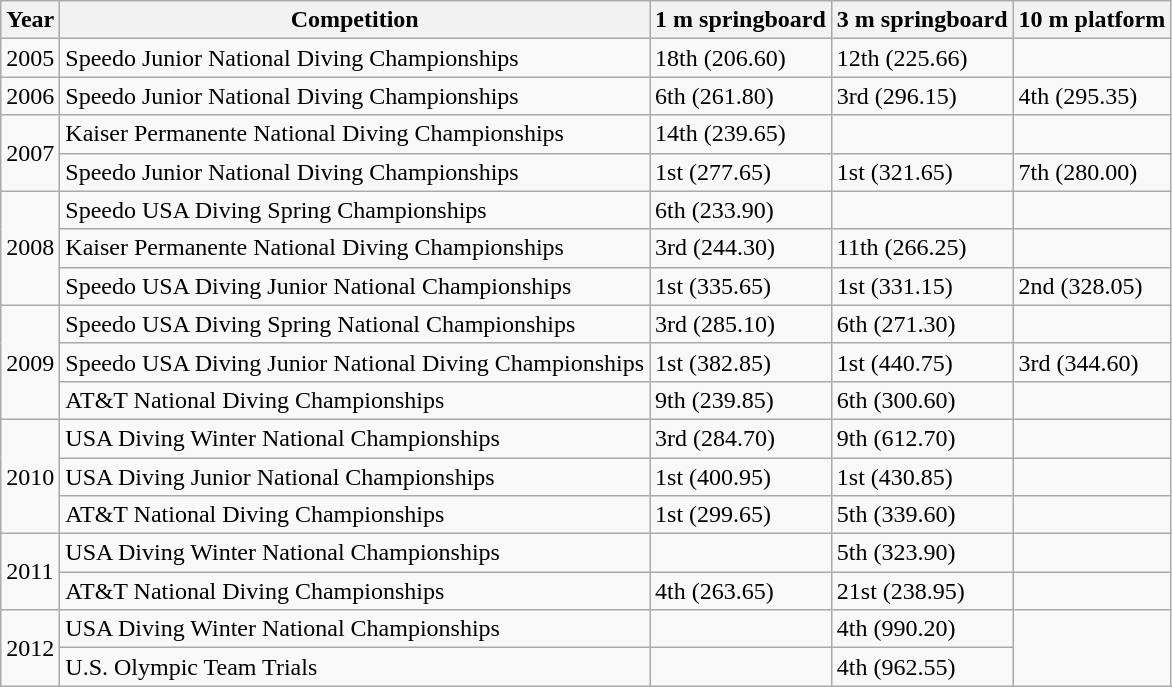<table class="wikitable">
<tr>
<th>Year</th>
<th>Competition</th>
<th>1 m springboard</th>
<th>3 m springboard</th>
<th>10 m platform</th>
</tr>
<tr>
<td>2005</td>
<td>Speedo Junior National Diving Championships</td>
<td>18th (206.60)</td>
<td>12th (225.66)</td>
<td></td>
</tr>
<tr>
<td>2006</td>
<td>Speedo Junior National Diving Championships</td>
<td>6th (261.80)</td>
<td>3rd (296.15)</td>
<td>4th (295.35)</td>
</tr>
<tr>
<td rowspan="2">2007</td>
<td>Kaiser Permanente National Diving Championships</td>
<td>14th (239.65)</td>
<td></td>
</tr>
<tr>
<td>Speedo Junior National Diving Championships</td>
<td>1st (277.65)</td>
<td>1st (321.65)</td>
<td>7th (280.00)</td>
</tr>
<tr>
<td rowspan="3">2008</td>
<td>Speedo USA Diving Spring Championships</td>
<td>6th (233.90)</td>
<td></td>
<td></td>
</tr>
<tr>
<td>Kaiser Permanente National Diving Championships</td>
<td>3rd (244.30)</td>
<td>11th (266.25)</td>
<td></td>
</tr>
<tr>
<td>Speedo USA Diving Junior National Championships</td>
<td>1st (335.65)</td>
<td>1st (331.15)</td>
<td>2nd (328.05)</td>
</tr>
<tr>
<td rowspan="3">2009</td>
<td>Speedo USA Diving Spring National Championships</td>
<td>3rd (285.10)</td>
<td>6th (271.30)</td>
<td></td>
</tr>
<tr>
<td>Speedo USA Diving Junior National Diving Championships</td>
<td>1st (382.85)</td>
<td>1st (440.75)</td>
<td>3rd (344.60)</td>
</tr>
<tr>
<td>AT&T National Diving Championships</td>
<td>9th (239.85)</td>
<td>6th (300.60)</td>
<td></td>
</tr>
<tr>
<td rowspan="3">2010</td>
<td>USA Diving Winter National Championships</td>
<td>3rd (284.70)</td>
<td>9th (612.70)</td>
</tr>
<tr>
<td>USA Diving Junior National Championships</td>
<td>1st (400.95)</td>
<td>1st (430.85)</td>
<td></td>
</tr>
<tr>
<td>AT&T National Diving Championships</td>
<td>1st (299.65)</td>
<td>5th (339.60)</td>
<td></td>
</tr>
<tr>
<td rowspan="2">2011</td>
<td>USA Diving Winter National Championships</td>
<td></td>
<td>5th (323.90)</td>
</tr>
<tr>
<td>AT&T National Diving Championships</td>
<td>4th (263.65)</td>
<td>21st (238.95)</td>
<td></td>
</tr>
<tr>
<td rowspan="2">2012</td>
<td>USA Diving Winter National Championships</td>
<td></td>
<td>4th (990.20)</td>
</tr>
<tr>
<td>U.S. Olympic Team Trials</td>
<td></td>
<td>4th (962.55)</td>
</tr>
</table>
